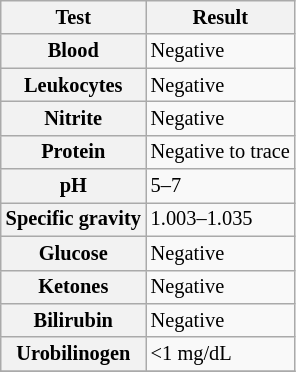<table class="wikitable plainrowheaders mw-collapsible floatright" style="font-size:85%;">
<tr>
<th scope="col">Test</th>
<th scope="col">Result</th>
</tr>
<tr>
<th scope="row">Blood</th>
<td>Negative</td>
</tr>
<tr>
<th scope="row">Leukocytes</th>
<td>Negative</td>
</tr>
<tr>
<th scope="row">Nitrite</th>
<td>Negative</td>
</tr>
<tr>
<th scope="row">Protein</th>
<td>Negative to trace</td>
</tr>
<tr>
<th scope="row">pH</th>
<td>5–7</td>
</tr>
<tr>
<th scope="row">Specific gravity</th>
<td>1.003–1.035</td>
</tr>
<tr>
<th scope="row">Glucose</th>
<td>Negative</td>
</tr>
<tr>
<th scope="row">Ketones</th>
<td>Negative</td>
</tr>
<tr>
<th scope="row">Bilirubin</th>
<td>Negative</td>
</tr>
<tr>
<th scope="row">Urobilinogen</th>
<td><1 mg/dL</td>
</tr>
<tr>
</tr>
</table>
